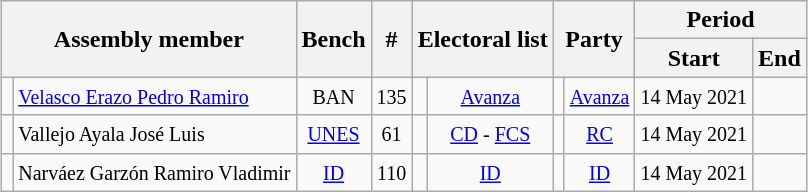<table class="wikitable sortable" style="text-align:center; margin:auto;">
<tr>
<th colspan="2" rowspan="2">Assembly member</th>
<th rowspan="2">Bench</th>
<th rowspan="2">#</th>
<th colspan="2" rowspan="2">Electoral list</th>
<th colspan="2" rowspan="2">Party</th>
<th colspan="2">Period</th>
</tr>
<tr>
<th>Start</th>
<th>End</th>
</tr>
<tr>
<td></td>
<td align="left"><small><a href='#'>Velasco Erazo Pedro Ramiro</a></small></td>
<td><small>BAN</small></td>
<td><small>135</small></td>
<td></td>
<td><small><a href='#'>Avanza</a></small></td>
<td></td>
<td><small><a href='#'>Avanza</a></small></td>
<td><small>14 May 2021</small></td>
<td></td>
</tr>
<tr>
<td></td>
<td align="left"><small>Vallejo Ayala José Luis</small></td>
<td><small><a href='#'>UNES</a></small></td>
<td><small>61</small></td>
<td></td>
<td><small><a href='#'>CD</a> - <a href='#'>FCS</a></small></td>
<td></td>
<td><small><a href='#'>RC</a></small></td>
<td><small>14 May 2021</small></td>
<td></td>
</tr>
<tr>
<td></td>
<td align="left"><small>Narváez Garzón Ramiro Vladimir</small></td>
<td><small><a href='#'>ID</a></small></td>
<td><small>110</small></td>
<td></td>
<td><small><a href='#'>ID</a></small></td>
<td></td>
<td><small><a href='#'>ID</a></small></td>
<td><small>14 May 2021</small></td>
<td></td>
</tr>
</table>
